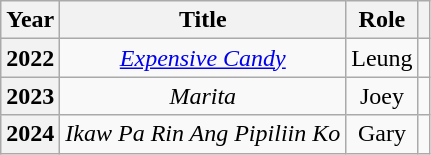<table class="wikitable plainrowheaders sortable" style="text-align:center">
<tr>
<th scope="col">Year</th>
<th scope="col">Title</th>
<th scope="col">Role</th>
<th class="unsortable"></th>
</tr>
<tr>
<th scope="row" rowspan="1">2022</th>
<td><em><a href='#'>Expensive Candy</a></em></td>
<td>Leung</td>
<td></td>
</tr>
<tr>
<th scope="row" rowspan="1">2023</th>
<td><em>Marita</em></td>
<td>Joey</td>
<td></td>
</tr>
<tr>
<th scope="row" rowspan="1">2024</th>
<td><em>Ikaw Pa Rin Ang Pipiliin Ko</em></td>
<td>Gary</td>
<td></td>
</tr>
</table>
